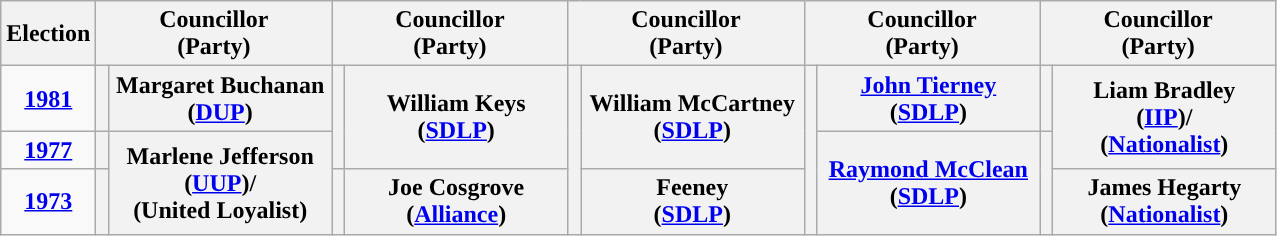<table class="wikitable" style="text-align:center">
<tr>
<th scope="col" width="50">Election</th>
<th scope="col" width="150" colspan = "2">Councillor<br> (Party)</th>
<th scope="col" width="150" colspan = "2">Councillor<br> (Party)</th>
<th scope="col" width="150" colspan = "2">Councillor<br> (Party)</th>
<th scope="col" width="150" colspan = "2">Councillor<br> (Party)</th>
<th scope="col" width="150" colspan = "2">Councillor<br> (Party)</th>
</tr>
<tr>
<td><strong><a href='#'>1981</a></strong></td>
<th rowspan="1" width="1" style="background-color: "></th>
<th rowspan = "1">Margaret Buchanan <br> (<a href='#'>DUP</a>)</th>
<th rowspan="2" width="1" style="background-color: "></th>
<th rowspan = "2">William Keys <br> (<a href='#'>SDLP</a>)</th>
<th rowspan="3" width="1" style="background-color: "></th>
<th rowspan = "2">William McCartney <br> (<a href='#'>SDLP</a>)</th>
<th rowspan="3" width="1" style="background-color: "></th>
<th rowspan = "1"><a href='#'>John Tierney</a> <br> (<a href='#'>SDLP</a>)</th>
<th rowspan="1" width="1" style="background-color: "></th>
<th rowspan = "2">Liam Bradley <br> (<a href='#'>IIP</a>)/ <br> (<a href='#'>Nationalist</a>)</th>
</tr>
<tr>
<td><strong><a href='#'>1977</a></strong></td>
<th rowspan="1" width="1" style="background-color: "></th>
<th rowspan = "2">Marlene Jefferson <br> (<a href='#'>UUP</a>)/ <br> (United Loyalist)</th>
<th rowspan = "2"><a href='#'>Raymond McClean</a> <br> (<a href='#'>SDLP</a>)</th>
<th rowspan="2" width="1" style="background-color: "></th>
</tr>
<tr>
<td><strong><a href='#'>1973</a></strong></td>
<th rowspan="1" width="1" style="background-color: "></th>
<th rowspan="1" width="1" style="background-color: "></th>
<th rowspan = "1">Joe Cosgrove <br> (<a href='#'>Alliance</a>)</th>
<th rowspan = "1">Feeney <br> (<a href='#'>SDLP</a>)</th>
<th rowspan = "1">James Hegarty <br> (<a href='#'>Nationalist</a>)</th>
</tr>
</table>
